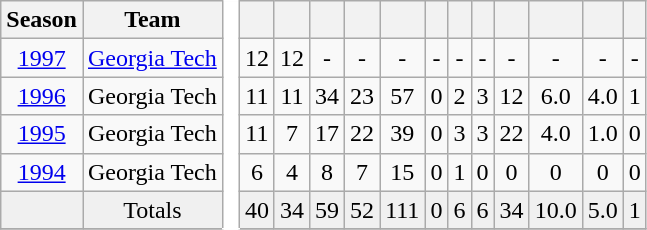<table class="wikitable" style="text-align:center">
<tr>
<th>Season</th>
<th>Team</th>
<th rowspan=99 style="background:#fff; border-color:#fff #aaa"> </th>
<th></th>
<th></th>
<th></th>
<th></th>
<th></th>
<th></th>
<th></th>
<th></th>
<th></th>
<th></th>
<th></th>
<th></th>
</tr>
<tr>
<td><a href='#'>1997</a></td>
<td><a href='#'>Georgia Tech</a></td>
<td>12</td>
<td>12</td>
<td>-</td>
<td>-</td>
<td>-</td>
<td>-</td>
<td>-</td>
<td>-</td>
<td>-</td>
<td>-</td>
<td>-</td>
<td>-</td>
</tr>
<tr>
<td><a href='#'>1996</a></td>
<td>Georgia Tech</td>
<td>11</td>
<td>11</td>
<td>34</td>
<td>23</td>
<td>57</td>
<td>0</td>
<td>2</td>
<td>3</td>
<td>12</td>
<td>6.0</td>
<td>4.0</td>
<td>1</td>
</tr>
<tr>
<td><a href='#'>1995</a></td>
<td>Georgia Tech</td>
<td>11</td>
<td>7</td>
<td>17</td>
<td>22</td>
<td>39</td>
<td>0</td>
<td>3</td>
<td>3</td>
<td>22</td>
<td>4.0</td>
<td>1.0</td>
<td>0</td>
</tr>
<tr>
<td><a href='#'>1994</a></td>
<td>Georgia Tech</td>
<td>6</td>
<td>4</td>
<td>8</td>
<td>7</td>
<td>15</td>
<td>0</td>
<td>1</td>
<td>0</td>
<td>0</td>
<td>0</td>
<td>0</td>
<td>0</td>
</tr>
<tr style="background:#f0f0f0;">
<td></td>
<td>Totals</td>
<td>40</td>
<td>34</td>
<td>59</td>
<td>52</td>
<td>111</td>
<td>0</td>
<td>6</td>
<td>6</td>
<td>34</td>
<td>10.0</td>
<td>5.0</td>
<td>1</td>
</tr>
<tr>
</tr>
</table>
